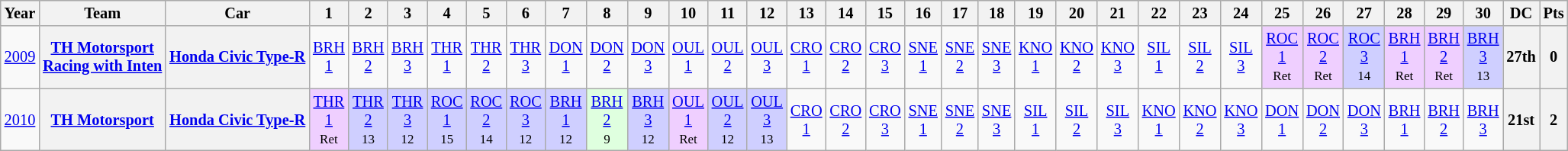<table class="wikitable" style="text-align:center; font-size:85%">
<tr>
<th>Year</th>
<th>Team</th>
<th>Car</th>
<th>1</th>
<th>2</th>
<th>3</th>
<th>4</th>
<th>5</th>
<th>6</th>
<th>7</th>
<th>8</th>
<th>9</th>
<th>10</th>
<th>11</th>
<th>12</th>
<th>13</th>
<th>14</th>
<th>15</th>
<th>16</th>
<th>17</th>
<th>18</th>
<th>19</th>
<th>20</th>
<th>21</th>
<th>22</th>
<th>23</th>
<th>24</th>
<th>25</th>
<th>26</th>
<th>27</th>
<th>28</th>
<th>29</th>
<th>30</th>
<th>DC</th>
<th>Pts</th>
</tr>
<tr>
<td><a href='#'>2009</a></td>
<th nowrap><a href='#'>TH Motorsport<br>Racing with Inten</a></th>
<th nowrap><a href='#'>Honda Civic Type-R</a></th>
<td><a href='#'>BRH<br>1</a></td>
<td><a href='#'>BRH<br>2</a></td>
<td><a href='#'>BRH<br>3</a></td>
<td><a href='#'>THR<br>1</a></td>
<td><a href='#'>THR<br>2</a></td>
<td><a href='#'>THR<br>3</a></td>
<td><a href='#'>DON<br>1</a></td>
<td><a href='#'>DON<br>2</a></td>
<td><a href='#'>DON<br>3</a></td>
<td><a href='#'>OUL<br>1</a></td>
<td><a href='#'>OUL<br>2</a></td>
<td><a href='#'>OUL<br>3</a></td>
<td><a href='#'>CRO<br>1</a></td>
<td><a href='#'>CRO<br>2</a></td>
<td><a href='#'>CRO<br>3</a></td>
<td><a href='#'>SNE<br>1</a></td>
<td><a href='#'>SNE<br>2</a></td>
<td><a href='#'>SNE<br>3</a></td>
<td><a href='#'>KNO<br>1</a></td>
<td><a href='#'>KNO<br>2</a></td>
<td><a href='#'>KNO<br>3</a></td>
<td><a href='#'>SIL<br>1</a></td>
<td><a href='#'>SIL<br>2</a></td>
<td><a href='#'>SIL<br>3</a></td>
<td style="background:#EFCFFF;"><a href='#'>ROC<br>1</a><br><small>Ret</small></td>
<td style="background:#EFCFFF;"><a href='#'>ROC<br>2</a><br><small>Ret</small></td>
<td style="background:#CFCFFF;"><a href='#'>ROC<br>3</a><br><small>14</small></td>
<td style="background:#EFCFFF;"><a href='#'>BRH<br>1</a><br><small>Ret</small></td>
<td style="background:#EFCFFF;"><a href='#'>BRH<br>2</a><br><small>Ret</small></td>
<td style="background:#CFCFFF;"><a href='#'>BRH<br>3</a><br><small>13</small></td>
<th>27th</th>
<th>0</th>
</tr>
<tr>
<td><a href='#'>2010</a></td>
<th nowrap><a href='#'>TH Motorsport</a></th>
<th nowrap><a href='#'>Honda Civic Type-R</a></th>
<td style="background:#EFCFFF;"><a href='#'>THR<br>1</a><br><small>Ret</small></td>
<td style="background:#CFCFFF;"><a href='#'>THR<br>2</a><br><small>13</small></td>
<td style="background:#CFCFFF;"><a href='#'>THR<br>3</a><br><small>12</small></td>
<td style="background:#CFCFFF;"><a href='#'>ROC<br>1</a><br><small>15</small></td>
<td style="background:#CFCFFF;"><a href='#'>ROC<br>2</a><br><small>14</small></td>
<td style="background:#CFCFFF;"><a href='#'>ROC<br>3</a><br><small>12</small></td>
<td style="background:#CFCFFF;"><a href='#'>BRH<br>1</a><br><small>12</small></td>
<td style="background:#DFFFDF;"><a href='#'>BRH<br>2</a><br><small>9</small></td>
<td style="background:#CFCFFF;"><a href='#'>BRH<br>3</a><br><small>12</small></td>
<td style="background:#EFCFFF;"><a href='#'>OUL<br>1</a><br><small>Ret</small></td>
<td style="background:#CFCFFF;"><a href='#'>OUL<br>2</a><br><small>12</small></td>
<td style="background:#CFCFFF;"><a href='#'>OUL<br>3</a><br><small>13</small></td>
<td><a href='#'>CRO<br>1</a></td>
<td><a href='#'>CRO<br>2</a></td>
<td><a href='#'>CRO<br>3</a></td>
<td><a href='#'>SNE<br>1</a></td>
<td><a href='#'>SNE<br>2</a></td>
<td><a href='#'>SNE<br>3</a></td>
<td><a href='#'>SIL<br>1</a></td>
<td><a href='#'>SIL<br>2</a></td>
<td><a href='#'>SIL<br>3</a></td>
<td><a href='#'>KNO<br>1</a></td>
<td><a href='#'>KNO<br>2</a></td>
<td><a href='#'>KNO<br>3</a></td>
<td><a href='#'>DON<br>1</a></td>
<td><a href='#'>DON<br>2</a></td>
<td><a href='#'>DON<br>3</a></td>
<td><a href='#'>BRH<br>1</a></td>
<td><a href='#'>BRH<br>2</a></td>
<td><a href='#'>BRH<br>3</a></td>
<th>21st</th>
<th>2</th>
</tr>
</table>
